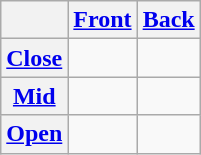<table class="wikitable" style="text-align:center">
<tr>
<th></th>
<th><a href='#'>Front</a></th>
<th><a href='#'>Back</a></th>
</tr>
<tr>
<th><a href='#'>Close</a></th>
<td></td>
<td></td>
</tr>
<tr>
<th><a href='#'>Mid</a></th>
<td></td>
<td></td>
</tr>
<tr>
<th><a href='#'>Open</a></th>
<td></td>
<td></td>
</tr>
</table>
